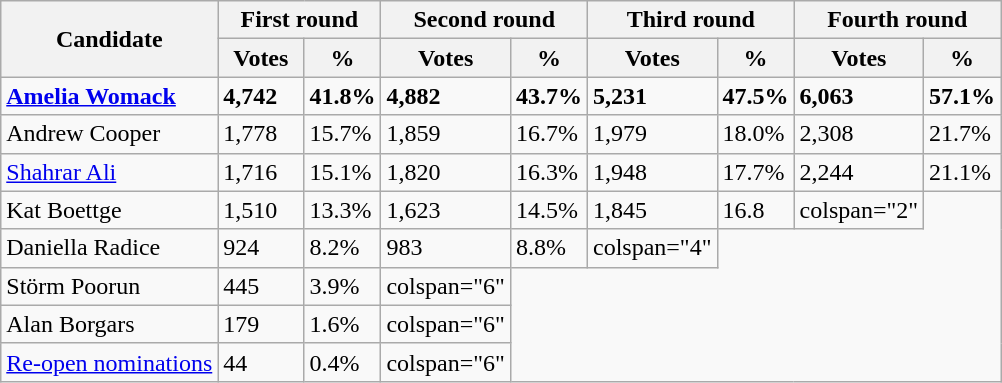<table class="wikitable" text-align:right"|>
<tr>
<th rowspan=2>Candidate</th>
<th colspan="2">First round</th>
<th colspan="2">Second round</th>
<th colspan="2">Third round</th>
<th colspan="2">Fourth round</th>
</tr>
<tr>
<th style="width: 50px">Votes</th>
<th style="width: 40px">%</th>
<th style="width: 50px">Votes</th>
<th style="width: 40px">%</th>
<th style="width: 50px">Votes</th>
<th style="width: 40px">%</th>
<th style="width: 50px">Votes</th>
<th style="width: 40px">%</th>
</tr>
<tr>
<td><strong><a href='#'>Amelia Womack</a></strong></td>
<td><strong>4,742</strong></td>
<td><strong>41.8%</strong></td>
<td><strong>4,882</strong></td>
<td><strong>43.7%</strong></td>
<td><strong>5,231</strong></td>
<td><strong>47.5%</strong></td>
<td><strong>6,063</strong></td>
<td><strong>57.1%</strong></td>
</tr>
<tr>
<td>Andrew Cooper</td>
<td>1,778</td>
<td>15.7%</td>
<td>1,859</td>
<td>16.7%</td>
<td>1,979</td>
<td>18.0%</td>
<td>2,308</td>
<td>21.7%</td>
</tr>
<tr>
<td><a href='#'>Shahrar Ali</a></td>
<td>1,716</td>
<td>15.1%</td>
<td>1,820</td>
<td>16.3%</td>
<td>1,948</td>
<td>17.7%</td>
<td>2,244</td>
<td>21.1%</td>
</tr>
<tr>
<td>Kat Boettge</td>
<td>1,510</td>
<td>13.3%</td>
<td>1,623</td>
<td>14.5%</td>
<td>1,845</td>
<td>16.8</td>
<td>colspan="2" </td>
</tr>
<tr>
<td>Daniella Radice</td>
<td>924</td>
<td>8.2%</td>
<td>983</td>
<td>8.8%</td>
<td>colspan="4" </td>
</tr>
<tr>
<td>Störm Poorun</td>
<td>445</td>
<td>3.9%</td>
<td>colspan="6" </td>
</tr>
<tr>
<td>Alan Borgars</td>
<td>179</td>
<td>1.6%</td>
<td>colspan="6" </td>
</tr>
<tr>
<td><a href='#'>Re-open nominations</a></td>
<td>44</td>
<td>0.4%</td>
<td>colspan="6" </td>
</tr>
</table>
